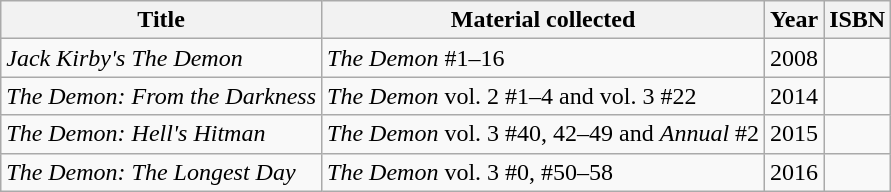<table class="wikitable sortable">
<tr>
<th>Title</th>
<th>Material collected</th>
<th>Year</th>
<th>ISBN</th>
</tr>
<tr>
<td><em>Jack Kirby's The Demon</em></td>
<td><em>The Demon</em> #1–16</td>
<td>2008</td>
<td></td>
</tr>
<tr>
<td><em>The Demon: From the Darkness</em></td>
<td><em>The Demon</em> vol. 2 #1–4 and vol. 3 #22</td>
<td>2014</td>
<td></td>
</tr>
<tr>
<td><em>The Demon: Hell's Hitman</em></td>
<td><em>The Demon</em> vol. 3 #40, 42–49 and <em>Annual</em> #2</td>
<td>2015</td>
<td></td>
</tr>
<tr>
<td><em>The Demon: The Longest Day</em></td>
<td><em>The Demon</em> vol. 3 #0, #50–58</td>
<td>2016</td>
<td></td>
</tr>
</table>
